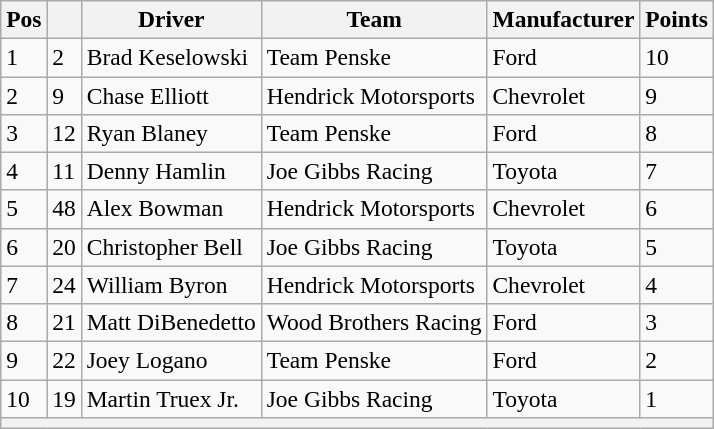<table class="wikitable" style="font-size:98%">
<tr>
<th>Pos</th>
<th></th>
<th>Driver</th>
<th>Team</th>
<th>Manufacturer</th>
<th>Points</th>
</tr>
<tr>
<td>1</td>
<td>2</td>
<td>Brad Keselowski</td>
<td>Team Penske</td>
<td>Ford</td>
<td>10</td>
</tr>
<tr>
<td>2</td>
<td>9</td>
<td>Chase Elliott</td>
<td>Hendrick Motorsports</td>
<td>Chevrolet</td>
<td>9</td>
</tr>
<tr>
<td>3</td>
<td>12</td>
<td>Ryan Blaney</td>
<td>Team Penske</td>
<td>Ford</td>
<td>8</td>
</tr>
<tr>
<td>4</td>
<td>11</td>
<td>Denny Hamlin</td>
<td>Joe Gibbs Racing</td>
<td>Toyota</td>
<td>7</td>
</tr>
<tr>
<td>5</td>
<td>48</td>
<td>Alex Bowman</td>
<td>Hendrick Motorsports</td>
<td>Chevrolet</td>
<td>6</td>
</tr>
<tr>
<td>6</td>
<td>20</td>
<td>Christopher Bell</td>
<td>Joe Gibbs Racing</td>
<td>Toyota</td>
<td>5</td>
</tr>
<tr>
<td>7</td>
<td>24</td>
<td>William Byron</td>
<td>Hendrick Motorsports</td>
<td>Chevrolet</td>
<td>4</td>
</tr>
<tr>
<td>8</td>
<td>21</td>
<td>Matt DiBenedetto</td>
<td>Wood Brothers Racing</td>
<td>Ford</td>
<td>3</td>
</tr>
<tr>
<td>9</td>
<td>22</td>
<td>Joey Logano</td>
<td>Team Penske</td>
<td>Ford</td>
<td>2</td>
</tr>
<tr>
<td>10</td>
<td>19</td>
<td>Martin Truex Jr.</td>
<td>Joe Gibbs Racing</td>
<td>Toyota</td>
<td>1</td>
</tr>
<tr>
<th colspan="6"></th>
</tr>
</table>
